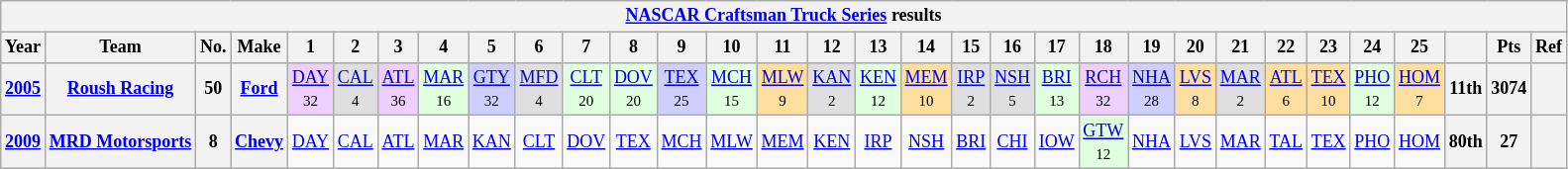<table class="wikitable" style="text-align:center; font-size:75%">
<tr>
<th colspan=45><a href='#'>NASCAR Craftsman Truck Series</a> results</th>
</tr>
<tr>
<th>Year</th>
<th>Team</th>
<th>No.</th>
<th>Make</th>
<th>1</th>
<th>2</th>
<th>3</th>
<th>4</th>
<th>5</th>
<th>6</th>
<th>7</th>
<th>8</th>
<th>9</th>
<th>10</th>
<th>11</th>
<th>12</th>
<th>13</th>
<th>14</th>
<th>15</th>
<th>16</th>
<th>17</th>
<th>18</th>
<th>19</th>
<th>20</th>
<th>21</th>
<th>22</th>
<th>23</th>
<th>24</th>
<th>25</th>
<th></th>
<th>Pts</th>
<th>Ref</th>
</tr>
<tr>
<th><a href='#'>2005</a></th>
<th><a href='#'>Roush Racing</a></th>
<th>50</th>
<th><a href='#'>Ford</a></th>
<td style="background:#EFCFFF;"><a href='#'>DAY</a><br><small>32</small></td>
<td style="background:#DFDFDF;"><a href='#'>CAL</a><br><small>4</small></td>
<td style="background:#EFCFFF;"><a href='#'>ATL</a><br><small>36</small></td>
<td style="background:#DFFFDF;"><a href='#'>MAR</a><br><small>16</small></td>
<td style="background:#CFCFFF;"><a href='#'>GTY</a><br><small>32</small></td>
<td style="background:#DFDFDF;"><a href='#'>MFD</a><br><small>4</small></td>
<td style="background:#DFFFDF;"><a href='#'>CLT</a><br><small>20</small></td>
<td style="background:#DFFFDF;"><a href='#'>DOV</a><br><small>20</small></td>
<td style="background:#CFCFFF;"><a href='#'>TEX</a><br><small>25</small></td>
<td style="background:#DFFFDF;"><a href='#'>MCH</a><br><small>15</small></td>
<td style="background:#FFDF9F;"><a href='#'>MLW</a><br><small>9</small></td>
<td style="background:#DFDFDF;"><a href='#'>KAN</a><br><small>2</small></td>
<td style="background:#DFFFDF;"><a href='#'>KEN</a><br><small>12</small></td>
<td style="background:#FFDF9F;"><a href='#'>MEM</a><br><small>10</small></td>
<td style="background:#DFDFDF;"><a href='#'>IRP</a><br><small>2</small></td>
<td style="background:#DFDFDF;"><a href='#'>NSH</a><br><small>5</small></td>
<td style="background:#DFFFDF;"><a href='#'>BRI</a><br><small>13</small></td>
<td style="background:#EFCFFF;"><a href='#'>RCH</a><br><small>32</small></td>
<td style="background:#CFCFFF;"><a href='#'>NHA</a><br><small>28</small></td>
<td style="background:#FFDF9F;"><a href='#'>LVS</a><br><small>8</small></td>
<td style="background:#DFDFDF;"><a href='#'>MAR</a><br><small>2</small></td>
<td style="background:#FFDF9F;"><a href='#'>ATL</a><br><small>6</small></td>
<td style="background:#FFDF9F;"><a href='#'>TEX</a><br><small>10</small></td>
<td style="background:#DFFFDF;"><a href='#'>PHO</a><br><small>12</small></td>
<td style="background:#FFDF9F;"><a href='#'>HOM</a><br><small>7</small></td>
<th>11th</th>
<th>3074</th>
<th></th>
</tr>
<tr>
<th><a href='#'>2009</a></th>
<th><a href='#'>MRD Motorsports</a></th>
<th>8</th>
<th><a href='#'>Chevy</a></th>
<td><a href='#'>DAY</a></td>
<td><a href='#'>CAL</a></td>
<td><a href='#'>ATL</a></td>
<td><a href='#'>MAR</a></td>
<td><a href='#'>KAN</a></td>
<td><a href='#'>CLT</a></td>
<td><a href='#'>DOV</a></td>
<td><a href='#'>TEX</a></td>
<td><a href='#'>MCH</a></td>
<td><a href='#'>MLW</a></td>
<td><a href='#'>MEM</a></td>
<td><a href='#'>KEN</a></td>
<td><a href='#'>IRP</a></td>
<td><a href='#'>NSH</a></td>
<td><a href='#'>BRI</a></td>
<td><a href='#'>CHI</a></td>
<td><a href='#'>IOW</a></td>
<td style="background:#DFFFDF;"><a href='#'>GTW</a><br><small>12</small></td>
<td><a href='#'>NHA</a></td>
<td><a href='#'>LVS</a></td>
<td><a href='#'>MAR</a></td>
<td><a href='#'>TAL</a></td>
<td><a href='#'>TEX</a></td>
<td><a href='#'>PHO</a></td>
<td><a href='#'>HOM</a></td>
<th>80th</th>
<th>27</th>
<th></th>
</tr>
</table>
